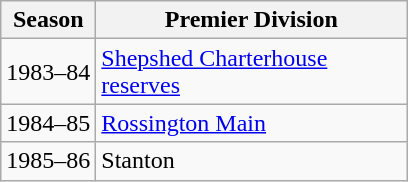<table class=wikitable>
<tr>
<th>Season</th>
<th width=200>Premier Division</th>
</tr>
<tr>
<td>1983–84</td>
<td><a href='#'>Shepshed Charterhouse reserves</a></td>
</tr>
<tr>
<td>1984–85</td>
<td><a href='#'>Rossington Main</a></td>
</tr>
<tr>
<td>1985–86</td>
<td>Stanton</td>
</tr>
</table>
